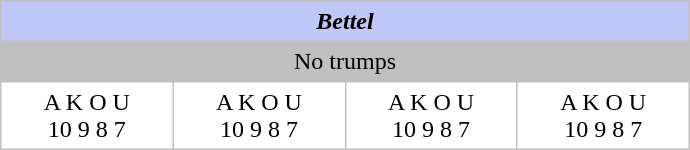<table cellpadding="4" style="float: right; background: #C0C0C0; margin-left: 1em; border-spacing: 1px;">
<tr align="center">
<td style="background: #c0c8f8;" colspan="4" width="450"><strong><em>Bettel</em></strong></td>
</tr>
<tr align="center">
<td colspan="4">No trumps</td>
</tr>
<tr align="center">
<td style="background: #ffffff;">A K O U<br>10 9 8 7</td>
<td style="background: #ffffff;">A K O U<br>10 9 8 7</td>
<td style="background: #ffffff;">A K O U<br>10 9 8 7</td>
<td style="background: #ffffff;">A K O U<br>10 9 8 7</td>
</tr>
</table>
